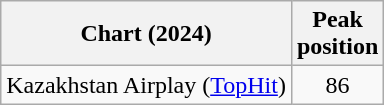<table class="wikitable">
<tr>
<th>Chart (2024)</th>
<th>Peak<br>position</th>
</tr>
<tr>
<td>Kazakhstan Airplay (<a href='#'>TopHit</a>)</td>
<td align="center">86</td>
</tr>
</table>
